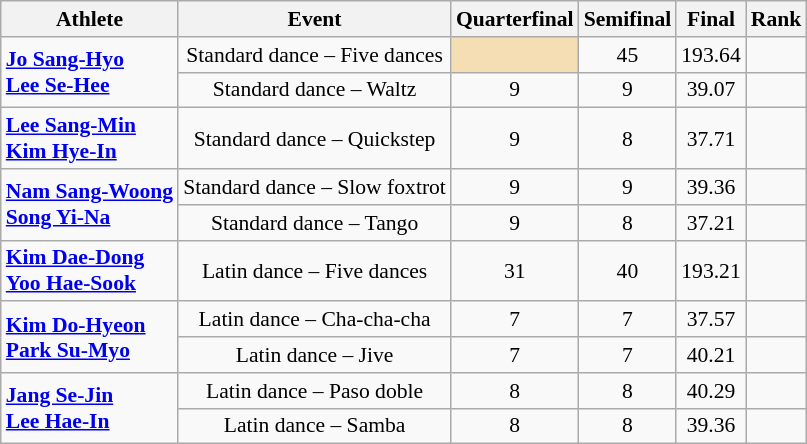<table class="wikitable" style="font-size:90%; text-align:center;">
<tr>
<th>Athlete</th>
<th>Event</th>
<th>Quarterfinal</th>
<th>Semifinal</th>
<th>Final</th>
<th>Rank</th>
</tr>
<tr>
<td rowspan=2 align=left><strong><a href='#'>Jo Sang-Hyo</a> <br> <a href='#'>Lee Se-Hee</a></strong></td>
<td>Standard dance – Five dances</td>
<td bgcolor=wheat></td>
<td>45</td>
<td>193.64</td>
<td></td>
</tr>
<tr>
<td>Standard dance – Waltz</td>
<td>9</td>
<td>9</td>
<td>39.07</td>
<td></td>
</tr>
<tr>
<td align=left><strong><a href='#'>Lee Sang-Min</a> <br> <a href='#'>Kim Hye-In</a></strong></td>
<td>Standard dance – Quickstep</td>
<td>9</td>
<td>8</td>
<td>37.71</td>
<td></td>
</tr>
<tr>
<td rowspan=2 align=left><strong><a href='#'>Nam Sang-Woong</a> <br> <a href='#'>Song Yi-Na</a></strong></td>
<td>Standard dance – Slow foxtrot</td>
<td>9</td>
<td>9</td>
<td>39.36</td>
<td></td>
</tr>
<tr>
<td>Standard dance – Tango</td>
<td>9</td>
<td>8</td>
<td>37.21</td>
<td></td>
</tr>
<tr>
<td align=left><strong><a href='#'>Kim Dae-Dong</a> <br> <a href='#'>Yoo Hae-Sook</a></strong></td>
<td>Latin dance – Five dances</td>
<td>31</td>
<td>40</td>
<td>193.21</td>
<td></td>
</tr>
<tr>
<td rowspan=2 align=left><strong><a href='#'>Kim Do-Hyeon</a> <br> <a href='#'>Park Su-Myo</a></strong></td>
<td>Latin dance – Cha-cha-cha</td>
<td>7</td>
<td>7</td>
<td>37.57</td>
<td></td>
</tr>
<tr>
<td>Latin dance – Jive</td>
<td>7</td>
<td>7</td>
<td>40.21</td>
<td></td>
</tr>
<tr>
<td rowspan=2 align=left><strong><a href='#'>Jang Se-Jin</a> <br> <a href='#'>Lee Hae-In</a></strong></td>
<td>Latin dance – Paso doble</td>
<td>8</td>
<td>8</td>
<td>40.29</td>
<td></td>
</tr>
<tr>
<td>Latin dance – Samba</td>
<td>8</td>
<td>8</td>
<td>39.36</td>
<td></td>
</tr>
</table>
